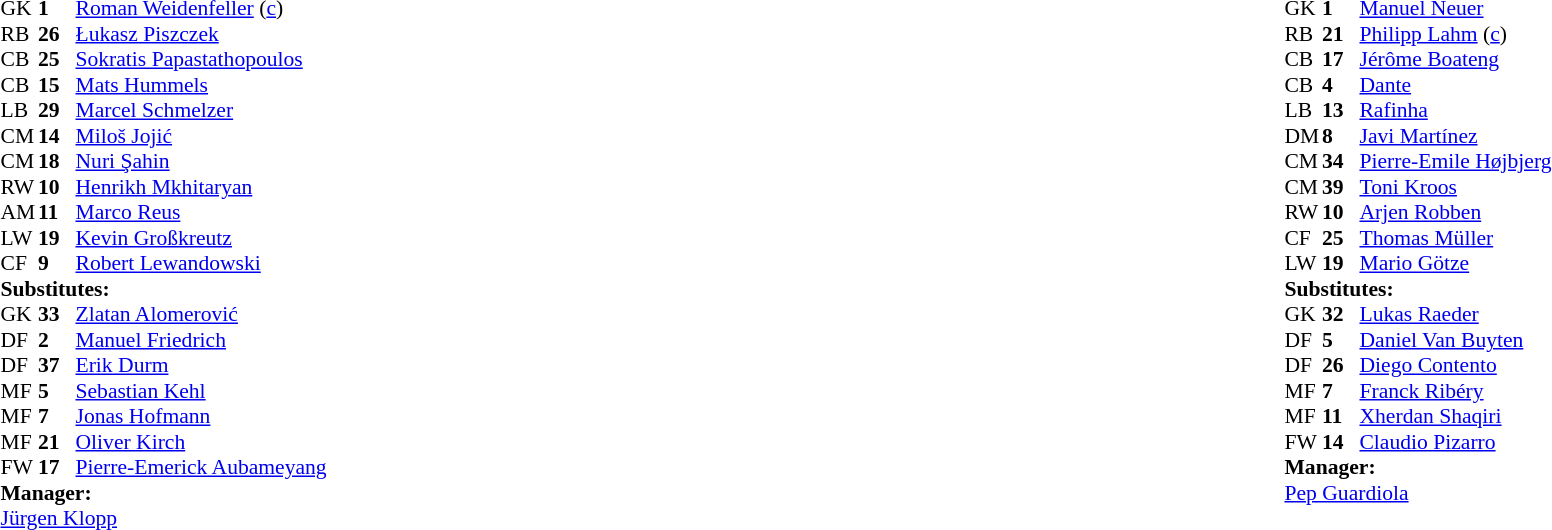<table width="100%">
<tr>
<td valign="top" width="40%"><br><table style="font-size:90%" cellspacing="0" cellpadding="0">
<tr>
<th width=25></th>
<th width=25></th>
</tr>
<tr>
<td>GK</td>
<td><strong>1</strong></td>
<td> <a href='#'>Roman Weidenfeller</a> (<a href='#'>c</a>)</td>
</tr>
<tr>
<td>RB</td>
<td><strong>26</strong></td>
<td> <a href='#'>Łukasz Piszczek</a></td>
</tr>
<tr>
<td>CB</td>
<td><strong>25</strong></td>
<td> <a href='#'>Sokratis Papastathopoulos</a></td>
</tr>
<tr>
<td>CB</td>
<td><strong>15</strong></td>
<td> <a href='#'>Mats Hummels</a></td>
</tr>
<tr>
<td>LB</td>
<td><strong>29</strong></td>
<td> <a href='#'>Marcel Schmelzer</a></td>
</tr>
<tr>
<td>CM</td>
<td><strong>14</strong></td>
<td> <a href='#'>Miloš Jojić</a></td>
<td></td>
<td></td>
</tr>
<tr>
<td>CM</td>
<td><strong>18</strong></td>
<td> <a href='#'>Nuri Şahin</a></td>
</tr>
<tr>
<td>RW</td>
<td><strong>10</strong></td>
<td> <a href='#'>Henrikh Mkhitaryan</a></td>
<td></td>
<td></td>
</tr>
<tr>
<td>AM</td>
<td><strong>11</strong></td>
<td> <a href='#'>Marco Reus</a></td>
</tr>
<tr>
<td>LW</td>
<td><strong>19</strong></td>
<td> <a href='#'>Kevin Großkreutz</a></td>
<td></td>
<td></td>
</tr>
<tr>
<td>CF</td>
<td><strong>9</strong></td>
<td> <a href='#'>Robert Lewandowski</a></td>
</tr>
<tr>
<td colspan=3><strong>Substitutes:</strong></td>
</tr>
<tr>
<td>GK</td>
<td><strong>33</strong></td>
<td> <a href='#'>Zlatan Alomerović</a></td>
</tr>
<tr>
<td>DF</td>
<td><strong>2</strong></td>
<td> <a href='#'>Manuel Friedrich</a></td>
</tr>
<tr>
<td>DF</td>
<td><strong>37</strong></td>
<td> <a href='#'>Erik Durm</a></td>
</tr>
<tr>
<td>MF</td>
<td><strong>5</strong></td>
<td> <a href='#'>Sebastian Kehl</a></td>
</tr>
<tr>
<td>MF</td>
<td><strong>7</strong></td>
<td> <a href='#'>Jonas Hofmann</a></td>
<td></td>
<td></td>
</tr>
<tr>
<td>MF</td>
<td><strong>21</strong></td>
<td> <a href='#'>Oliver Kirch</a></td>
<td></td>
<td></td>
</tr>
<tr>
<td>FW</td>
<td><strong>17</strong></td>
<td> <a href='#'>Pierre-Emerick Aubameyang</a></td>
<td></td>
<td></td>
</tr>
<tr>
<td colspan=3><strong>Manager:</strong></td>
</tr>
<tr>
<td colspan=3> <a href='#'>Jürgen Klopp</a></td>
</tr>
</table>
</td>
<td valign="top"></td>
<td valign="top" width="50%"><br><table style="font-size:90%; margin:auto" cellspacing="0" cellpadding="0">
<tr>
<th width=25></th>
<th width=25></th>
</tr>
<tr>
<td>GK</td>
<td><strong>1</strong></td>
<td> <a href='#'>Manuel Neuer</a></td>
</tr>
<tr>
<td>RB</td>
<td><strong>21</strong></td>
<td> <a href='#'>Philipp Lahm</a> (<a href='#'>c</a>)</td>
<td></td>
<td></td>
</tr>
<tr>
<td>CB</td>
<td><strong>17</strong></td>
<td> <a href='#'>Jérôme Boateng</a></td>
<td></td>
</tr>
<tr>
<td>CB</td>
<td><strong>4</strong></td>
<td> <a href='#'>Dante</a></td>
</tr>
<tr>
<td>LB</td>
<td><strong>13</strong></td>
<td> <a href='#'>Rafinha</a></td>
</tr>
<tr>
<td>DM</td>
<td><strong>8</strong></td>
<td> <a href='#'>Javi Martínez</a></td>
</tr>
<tr>
<td>CM</td>
<td><strong>34</strong></td>
<td> <a href='#'>Pierre-Emile Højbjerg</a></td>
<td></td>
<td></td>
</tr>
<tr>
<td>CM</td>
<td><strong>39</strong></td>
<td> <a href='#'>Toni Kroos</a></td>
<td></td>
</tr>
<tr>
<td>RW</td>
<td><strong>10</strong></td>
<td> <a href='#'>Arjen Robben</a></td>
<td></td>
</tr>
<tr>
<td>CF</td>
<td><strong>25</strong></td>
<td> <a href='#'>Thomas Müller</a></td>
</tr>
<tr>
<td>LW</td>
<td><strong>19</strong></td>
<td> <a href='#'>Mario Götze</a></td>
</tr>
<tr>
<td colspan=3><strong>Substitutes:</strong></td>
</tr>
<tr>
<td>GK</td>
<td><strong>32</strong></td>
<td> <a href='#'>Lukas Raeder</a></td>
</tr>
<tr>
<td>DF</td>
<td><strong>5</strong></td>
<td> <a href='#'>Daniel Van Buyten</a></td>
<td></td>
<td></td>
</tr>
<tr>
<td>DF</td>
<td><strong>26</strong></td>
<td> <a href='#'>Diego Contento</a></td>
</tr>
<tr>
<td>MF</td>
<td><strong>7</strong></td>
<td> <a href='#'>Franck Ribéry</a></td>
<td></td>
<td> </td>
</tr>
<tr>
<td>MF</td>
<td><strong>11</strong></td>
<td> <a href='#'>Xherdan Shaqiri</a></td>
</tr>
<tr>
<td>FW</td>
<td><strong>14</strong></td>
<td> <a href='#'>Claudio Pizarro</a></td>
<td></td>
<td></td>
</tr>
<tr>
<td colspan=3><strong>Manager:</strong></td>
</tr>
<tr>
<td colspan=3> <a href='#'>Pep Guardiola</a></td>
</tr>
</table>
</td>
</tr>
</table>
